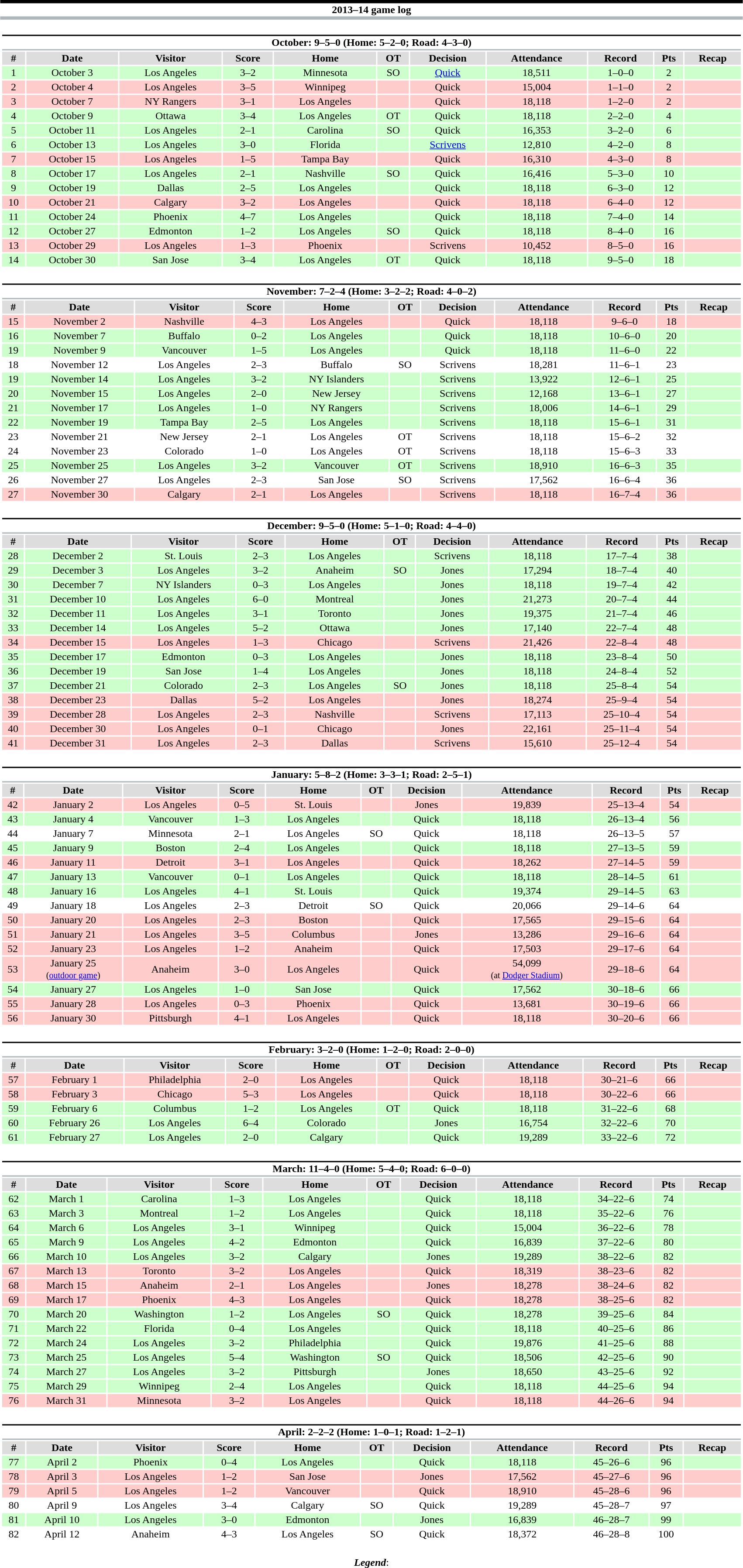<table class="toccolours"  style="width:90%; clear:both; margin:1.5em auto; text-align:center;">
<tr>
<th colspan="11" style="background:#fff; border-top:#000 5px solid; border-bottom:#afb7ba 5px solid;">2013–14 game log</th>
</tr>
<tr>
<td colspan=11><br><table class="toccolours collapsible collapsed" style="width:100%;">
<tr>
<th colspan="11" style="background:#fff; border-top:#000 2px solid; border-bottom:#afb7ba 2px solid;">October: 9–5–0 (Home: 5–2–0; Road: 4–3–0)</th>
</tr>
<tr style="text-align:center; background:#ddd;">
<th>#</th>
<th>Date</th>
<th>Visitor</th>
<th>Score</th>
<th>Home</th>
<th>OT</th>
<th>Decision</th>
<th>Attendance</th>
<th>Record</th>
<th>Pts</th>
<th>Recap</th>
</tr>
<tr style="text-align:center; background:#cfc;">
<td>1</td>
<td>October 3</td>
<td>Los Angeles</td>
<td>3–2</td>
<td>Minnesota</td>
<td>SO</td>
<td><a href='#'>Quick</a></td>
<td>18,511</td>
<td>1–0–0</td>
<td>2</td>
<td></td>
</tr>
<tr style="text-align:center; background:#fcc;">
<td>2</td>
<td>October 4</td>
<td>Los Angeles</td>
<td>3–5</td>
<td>Winnipeg</td>
<td></td>
<td>Quick</td>
<td>15,004</td>
<td>1–1–0</td>
<td>2</td>
<td></td>
</tr>
<tr style="text-align:center; background:#fcc;">
<td>3</td>
<td>October 7</td>
<td>NY Rangers</td>
<td>3–1</td>
<td>Los Angeles</td>
<td></td>
<td>Quick</td>
<td>18,118</td>
<td>1–2–0</td>
<td>2</td>
<td></td>
</tr>
<tr style="text-align:center; background:#cfc;">
<td>4</td>
<td>October 9</td>
<td>Ottawa</td>
<td>3–4</td>
<td>Los Angeles</td>
<td>OT</td>
<td>Quick</td>
<td>18,118</td>
<td>2–2–0</td>
<td>4</td>
<td></td>
</tr>
<tr style="text-align:center; background:#cfc;">
<td>5</td>
<td>October 11</td>
<td>Los Angeles</td>
<td>2–1</td>
<td>Carolina</td>
<td>SO</td>
<td>Quick</td>
<td>16,353</td>
<td>3–2–0</td>
<td>6</td>
<td></td>
</tr>
<tr style="text-align:center; background:#cfc;">
<td>6</td>
<td>October 13</td>
<td>Los Angeles</td>
<td>3–0</td>
<td>Florida</td>
<td></td>
<td><a href='#'>Scrivens</a></td>
<td>12,810</td>
<td>4–2–0</td>
<td>8</td>
<td></td>
</tr>
<tr style="text-align:center; background:#fcc;">
<td>7</td>
<td>October 15</td>
<td>Los Angeles</td>
<td>1–5</td>
<td>Tampa Bay</td>
<td></td>
<td>Quick</td>
<td>16,310</td>
<td>4–3–0</td>
<td>8</td>
<td></td>
</tr>
<tr style="text-align:center; background:#cfc;">
<td>8</td>
<td>October 17</td>
<td>Los Angeles</td>
<td>2–1</td>
<td>Nashville</td>
<td>SO</td>
<td>Quick</td>
<td>16,416</td>
<td>5–3–0</td>
<td>10</td>
<td></td>
</tr>
<tr style="text-align:center; background:#cfc;">
<td>9</td>
<td>October 19</td>
<td>Dallas</td>
<td>2–5</td>
<td>Los Angeles</td>
<td></td>
<td>Quick</td>
<td>18,118</td>
<td>6–3–0</td>
<td>12</td>
<td></td>
</tr>
<tr style="text-align:center; background:#fcc;">
<td>10</td>
<td>October 21</td>
<td>Calgary</td>
<td>3–2</td>
<td>Los Angeles</td>
<td></td>
<td>Quick</td>
<td>18,118</td>
<td>6–4–0</td>
<td>12</td>
<td></td>
</tr>
<tr style="text-align:center; background:#cfc;">
<td>11</td>
<td>October 24</td>
<td>Phoenix</td>
<td>4–7</td>
<td>Los Angeles</td>
<td></td>
<td>Quick</td>
<td>18,118</td>
<td>7–4–0</td>
<td>14</td>
<td></td>
</tr>
<tr style="text-align:center; background:#cfc;">
<td>12</td>
<td>October 27</td>
<td>Edmonton</td>
<td>1–2</td>
<td>Los Angeles</td>
<td>SO</td>
<td>Quick</td>
<td>18,118</td>
<td>8–4–0</td>
<td>16</td>
<td></td>
</tr>
<tr style="text-align:center; background:#fcc;">
<td>13</td>
<td>October 29</td>
<td>Los Angeles</td>
<td>1–3</td>
<td>Phoenix</td>
<td></td>
<td>Scrivens</td>
<td>10,452</td>
<td>8–5–0</td>
<td>16</td>
<td></td>
</tr>
<tr style="text-align:center; background:#cfc;">
<td>14</td>
<td>October 30</td>
<td>San Jose</td>
<td>3–4</td>
<td>Los Angeles</td>
<td>OT</td>
<td>Quick</td>
<td>18,118</td>
<td>9–5–0</td>
<td>18</td>
<td></td>
</tr>
</table>
</td>
</tr>
<tr>
<td colspan=11><br><table class="toccolours collapsible collapsed" style="width:100%;">
<tr>
<th colspan="11" style="background:#fff; border-top:#000 2px solid; border-bottom:#afb7ba 2px solid;">November: 7–2–4 (Home: 3–2–2; Road: 4–0–2)</th>
</tr>
<tr style="text-align:center; background:#ddd;">
<th>#</th>
<th>Date</th>
<th>Visitor</th>
<th>Score</th>
<th>Home</th>
<th>OT</th>
<th>Decision</th>
<th>Attendance</th>
<th>Record</th>
<th>Pts</th>
<th>Recap</th>
</tr>
<tr style="text-align:center; background-color:#fcc;">
<td>15</td>
<td>November 2</td>
<td>Nashville</td>
<td>4–3</td>
<td>Los Angeles</td>
<td></td>
<td>Quick</td>
<td>18,118</td>
<td>9–6–0</td>
<td>18</td>
<td></td>
</tr>
<tr style="text-align:center; background:#cfc;">
<td>16</td>
<td>November 7</td>
<td>Buffalo</td>
<td>0–2</td>
<td>Los Angeles</td>
<td></td>
<td>Quick</td>
<td>18,118</td>
<td>10–6–0</td>
<td>20</td>
<td></td>
</tr>
<tr style="text-align:center; background:#cfc;">
<td>19</td>
<td>November 9</td>
<td>Vancouver</td>
<td>1–5</td>
<td>Los Angeles</td>
<td></td>
<td>Quick</td>
<td>18,118</td>
<td>11–6–0</td>
<td>22</td>
<td></td>
</tr>
<tr style="text-align:center; background:#fff;">
<td>18</td>
<td>November 12</td>
<td>Los Angeles</td>
<td>2–3</td>
<td>Buffalo</td>
<td>SO</td>
<td>Scrivens</td>
<td>18,281</td>
<td>11–6–1</td>
<td>23</td>
<td></td>
</tr>
<tr style="text-align:center; background:#cfc;">
<td>19</td>
<td>November 14</td>
<td>Los Angeles</td>
<td>3–2</td>
<td>NY Islanders</td>
<td></td>
<td>Scrivens</td>
<td>13,922</td>
<td>12–6–1</td>
<td>25</td>
<td></td>
</tr>
<tr style="text-align:center; background:#cfc;">
<td>20</td>
<td>November 15</td>
<td>Los Angeles</td>
<td>2–0</td>
<td>New Jersey</td>
<td></td>
<td>Scrivens</td>
<td>12,168</td>
<td>13–6–1</td>
<td>27</td>
<td></td>
</tr>
<tr style="text-align:center; background:#cfc;">
<td>21</td>
<td>November 17</td>
<td>Los Angeles</td>
<td>1–0</td>
<td>NY Rangers</td>
<td></td>
<td>Scrivens</td>
<td>18,006</td>
<td>14–6–1</td>
<td>29</td>
<td></td>
</tr>
<tr style="text-align:center; background:#cfc;">
<td>22</td>
<td>November 19</td>
<td>Tampa Bay</td>
<td>2–5</td>
<td>Los Angeles</td>
<td></td>
<td>Scrivens</td>
<td>18,118</td>
<td>15–6–1</td>
<td>31</td>
<td></td>
</tr>
<tr style="text-align:center; background:#fff;">
<td>23</td>
<td>November 21</td>
<td>New Jersey</td>
<td>2–1</td>
<td>Los Angeles</td>
<td>OT</td>
<td>Scrivens</td>
<td>18,118</td>
<td>15–6–2</td>
<td>32</td>
<td></td>
</tr>
<tr style="text-align:center; background:#fff;">
<td>24</td>
<td>November 23</td>
<td>Colorado</td>
<td>1–0</td>
<td>Los Angeles</td>
<td>OT</td>
<td>Scrivens</td>
<td>18,118</td>
<td>15–6–3</td>
<td>33</td>
<td></td>
</tr>
<tr style="text-align:center; background:#cfc;">
<td>25</td>
<td>November 25</td>
<td>Los Angeles</td>
<td>3–2</td>
<td>Vancouver</td>
<td>OT</td>
<td>Scrivens</td>
<td>18,910</td>
<td>16–6–3</td>
<td>35</td>
<td></td>
</tr>
<tr style="text-align:center; background:#fff;">
<td>26</td>
<td>November 27</td>
<td>Los Angeles</td>
<td>2–3</td>
<td>San Jose</td>
<td>SO</td>
<td>Scrivens</td>
<td>17,562</td>
<td>16–6–4</td>
<td>36</td>
<td></td>
</tr>
<tr style="text-align:center; background:#fcc;">
<td>27</td>
<td>November 30</td>
<td>Calgary</td>
<td>2–1</td>
<td>Los Angeles</td>
<td></td>
<td>Scrivens</td>
<td>18,118</td>
<td>16–7–4</td>
<td>36</td>
<td></td>
</tr>
</table>
</td>
</tr>
<tr>
<td colspan=11><br><table class="toccolours collapsible collapsed" style="width:100%;">
<tr>
<th colspan="11" style="background:#fff; border-top:#000 2px solid; border-bottom:#afb7ba 2px solid;">December: 9–5–0 (Home: 5–1–0; Road: 4–4–0)</th>
</tr>
<tr style="text-align:center; background:#ddd;">
<th>#</th>
<th>Date</th>
<th>Visitor</th>
<th>Score</th>
<th>Home</th>
<th>OT</th>
<th>Decision</th>
<th>Attendance</th>
<th>Record</th>
<th>Pts</th>
<th>Recap</th>
</tr>
<tr style="text-align:center; background:#cfc;">
<td>28</td>
<td>December 2</td>
<td>St. Louis</td>
<td>2–3</td>
<td>Los Angeles</td>
<td></td>
<td>Scrivens</td>
<td>18,118</td>
<td>17–7–4</td>
<td>38</td>
<td></td>
</tr>
<tr style="text-align:center; background:#cfc;">
<td>29</td>
<td>December 3</td>
<td>Los Angeles</td>
<td>3–2</td>
<td>Anaheim</td>
<td>SO</td>
<td>Jones</td>
<td>17,294</td>
<td>18–7–4</td>
<td>40</td>
<td></td>
</tr>
<tr style="text-align:center; background:#cfc;">
<td>30</td>
<td>December 7</td>
<td>NY Islanders</td>
<td>0–3</td>
<td>Los Angeles</td>
<td></td>
<td>Jones</td>
<td>18,118</td>
<td>19–7–4</td>
<td>42</td>
<td></td>
</tr>
<tr style="text-align:center; background:#cfc;">
<td>31</td>
<td>December 10</td>
<td>Los Angeles</td>
<td>6–0</td>
<td>Montreal</td>
<td></td>
<td>Jones</td>
<td>21,273</td>
<td>20–7–4</td>
<td>44</td>
<td></td>
</tr>
<tr style="text-align:center; background:#cfc;">
<td>32</td>
<td>December 11</td>
<td>Los Angeles</td>
<td>3–1</td>
<td>Toronto</td>
<td></td>
<td>Jones</td>
<td>19,375</td>
<td>21–7–4</td>
<td>46</td>
<td></td>
</tr>
<tr style="text-align:center; background:#cfc;">
<td>33</td>
<td>December 14</td>
<td>Los Angeles</td>
<td>5–2</td>
<td>Ottawa</td>
<td></td>
<td>Jones</td>
<td>17,140</td>
<td>22–7–4</td>
<td>48</td>
<td></td>
</tr>
<tr style="text-align:center; background:#fcc;">
<td>34</td>
<td>December 15</td>
<td>Los Angeles</td>
<td>1–3</td>
<td>Chicago</td>
<td></td>
<td>Scrivens</td>
<td>21,426</td>
<td>22–8–4</td>
<td>48</td>
<td></td>
</tr>
<tr style="text-align:center; background:#cfc;">
<td>35</td>
<td>December 17</td>
<td>Edmonton</td>
<td>0–3</td>
<td>Los Angeles</td>
<td></td>
<td>Jones</td>
<td>18,118</td>
<td>23–8–4</td>
<td>50</td>
<td></td>
</tr>
<tr style="text-align:center; background:#cfc;">
<td>36</td>
<td>December 19</td>
<td>San Jose</td>
<td>1–4</td>
<td>Los Angeles</td>
<td></td>
<td>Jones</td>
<td>18,118</td>
<td>24–8–4</td>
<td>52</td>
<td></td>
</tr>
<tr style="text-align:center; background:#cfc;">
<td>37</td>
<td>December 21</td>
<td>Colorado</td>
<td>2–3</td>
<td>Los Angeles</td>
<td>SO</td>
<td>Jones</td>
<td>18,118</td>
<td>25–8–4</td>
<td>54</td>
<td></td>
</tr>
<tr style="text-align:center; background:#fcc;">
<td>38</td>
<td>December 23</td>
<td>Dallas</td>
<td>5–2</td>
<td>Los Angeles</td>
<td></td>
<td>Jones</td>
<td>18,274</td>
<td>25–9–4</td>
<td>54</td>
<td></td>
</tr>
<tr style="text-align:center; background:#fcc;">
<td>39</td>
<td>December 28</td>
<td>Los Angeles</td>
<td>2–3</td>
<td>Nashville</td>
<td></td>
<td>Scrivens</td>
<td>17,113</td>
<td>25–10–4</td>
<td>54</td>
<td></td>
</tr>
<tr style="text-align:center; background:#fcc;">
<td>40</td>
<td>December 30</td>
<td>Los Angeles</td>
<td>0–1</td>
<td>Chicago</td>
<td></td>
<td>Jones</td>
<td>22,161</td>
<td>25–11–4</td>
<td>54</td>
<td></td>
</tr>
<tr style="text-align:center; background:#fcc;">
<td>41</td>
<td>December 31</td>
<td>Los Angeles</td>
<td>2–3</td>
<td>Dallas</td>
<td></td>
<td>Scrivens</td>
<td>15,610</td>
<td>25–12–4</td>
<td>54</td>
<td></td>
</tr>
</table>
</td>
</tr>
<tr>
<td colspan=11><br><table class="toccolours collapsible collapsed" style="width:100%;">
<tr>
<th colspan="11" style="background:#fff; border-top:#000 2px solid; border-bottom:#afb7ba 2px solid;">January: 5–8–2 (Home: 3–3–1; Road: 2–5–1)</th>
</tr>
<tr style="text-align:center; background:#ddd;">
<th>#</th>
<th>Date</th>
<th>Visitor</th>
<th>Score</th>
<th>Home</th>
<th>OT</th>
<th>Decision</th>
<th>Attendance</th>
<th>Record</th>
<th>Pts</th>
<th>Recap</th>
</tr>
<tr style="text-align:center; background:#fcc;">
<td>42</td>
<td>January 2</td>
<td>Los Angeles</td>
<td>0–5</td>
<td>St. Louis</td>
<td></td>
<td>Jones</td>
<td>19,839</td>
<td>25–13–4</td>
<td>54</td>
<td></td>
</tr>
<tr style="text-align:center; background:#cfc;">
<td>43</td>
<td>January 4</td>
<td>Vancouver</td>
<td>1–3</td>
<td>Los Angeles</td>
<td></td>
<td>Quick</td>
<td>18,118</td>
<td>26–13–4</td>
<td>56</td>
<td></td>
</tr>
<tr style="text-align:center; background:#fff;">
<td>44</td>
<td>January 7</td>
<td>Minnesota</td>
<td>2–1</td>
<td>Los Angeles</td>
<td>SO</td>
<td>Quick</td>
<td>18,118</td>
<td>26–13–5</td>
<td>57</td>
<td></td>
</tr>
<tr style="text-align:center; background:#cfc;">
<td>45</td>
<td>January 9</td>
<td>Boston</td>
<td>2–4</td>
<td>Los Angeles</td>
<td></td>
<td>Quick</td>
<td>18,118</td>
<td>27–13–5</td>
<td>59</td>
<td></td>
</tr>
<tr style="text-align:center; background:#fcc;">
<td>46</td>
<td>January 11</td>
<td>Detroit</td>
<td>3–1</td>
<td>Los Angeles</td>
<td></td>
<td>Quick</td>
<td>18,262</td>
<td>27–14–5</td>
<td>59</td>
<td></td>
</tr>
<tr style="text-align:center; background:#cfc;">
<td>47</td>
<td>January 13</td>
<td>Vancouver</td>
<td>0–1</td>
<td>Los Angeles</td>
<td></td>
<td>Quick</td>
<td>18,118</td>
<td>28–14–5</td>
<td>61</td>
<td></td>
</tr>
<tr style="text-align:center; background:#cfc;">
<td>48</td>
<td>January 16</td>
<td>Los Angeles</td>
<td>4–1</td>
<td>St. Louis</td>
<td></td>
<td>Quick</td>
<td>19,374</td>
<td>29–14–5</td>
<td>63</td>
<td></td>
</tr>
<tr style="text-align:center; background:#fff;">
<td>49</td>
<td>January 18</td>
<td>Los Angeles</td>
<td>2–3</td>
<td>Detroit</td>
<td>SO</td>
<td>Quick</td>
<td>20,066</td>
<td>29–14–6</td>
<td>64</td>
<td></td>
</tr>
<tr style="text-align:center; background:#fcc;">
<td>50</td>
<td>January 20</td>
<td>Los Angeles</td>
<td>2–3</td>
<td>Boston</td>
<td></td>
<td>Quick</td>
<td>17,565</td>
<td>29–15–6</td>
<td>64</td>
<td></td>
</tr>
<tr style="text-align:center; background:#fcc;">
<td>51</td>
<td>January 21</td>
<td>Los Angeles</td>
<td>3–5</td>
<td>Columbus</td>
<td></td>
<td>Jones</td>
<td>13,286</td>
<td>29–16–6</td>
<td>64</td>
<td></td>
</tr>
<tr style="text-align:center; background:#fcc;">
<td>52</td>
<td>January 23</td>
<td>Los Angeles</td>
<td>1–2</td>
<td>Anaheim</td>
<td></td>
<td>Quick</td>
<td>17,503</td>
<td>29–17–6</td>
<td>64</td>
<td></td>
</tr>
<tr style="text-align:center; background:#fcc;">
<td>53</td>
<td>January 25<br><small>(<a href='#'>outdoor game</a>)</small></td>
<td>Anaheim</td>
<td>3–0</td>
<td>Los Angeles</td>
<td></td>
<td>Quick</td>
<td>54,099<br><small>(at <a href='#'>Dodger Stadium</a>)</small></td>
<td>29–18–6</td>
<td>64</td>
<td></td>
</tr>
<tr style="text-align:center; background:#cfc;">
<td>54</td>
<td>January 27</td>
<td>Los Angeles</td>
<td>1–0</td>
<td>San Jose</td>
<td></td>
<td>Quick</td>
<td>17,562</td>
<td>30–18–6</td>
<td>66</td>
<td></td>
</tr>
<tr style="text-align:center; background:#fcc;">
<td>55</td>
<td>January 28</td>
<td>Los Angeles</td>
<td>0–3</td>
<td>Phoenix</td>
<td></td>
<td>Quick</td>
<td>13,681</td>
<td>30–19–6</td>
<td>66</td>
<td></td>
</tr>
<tr style="text-align:center; background:#fcc;">
<td>56</td>
<td>January 30</td>
<td>Pittsburgh</td>
<td>4–1</td>
<td>Los Angeles</td>
<td></td>
<td>Quick</td>
<td>18,118</td>
<td>30–20–6</td>
<td>66</td>
<td></td>
</tr>
</table>
</td>
</tr>
<tr>
<td colspan=11><br><table class="toccolours collapsible collapsed" style="width:100%;">
<tr>
<th colspan="11" style="background:#fff; border-top:#000 2px solid; border-bottom:#afb7ba 2px solid;">February: 3–2–0 (Home: 1–2–0; Road: 2–0–0)</th>
</tr>
<tr style="text-align:center; background:#ddd;">
<th>#</th>
<th>Date</th>
<th>Visitor</th>
<th>Score</th>
<th>Home</th>
<th>OT</th>
<th>Decision</th>
<th>Attendance</th>
<th>Record</th>
<th>Pts</th>
<th>Recap</th>
</tr>
<tr style="text-align:center; background:#fcc;">
<td>57</td>
<td>February 1</td>
<td>Philadelphia</td>
<td>2–0</td>
<td>Los Angeles</td>
<td></td>
<td>Quick</td>
<td>18,118</td>
<td>30–21–6</td>
<td>66</td>
<td></td>
</tr>
<tr style="text-align:center; background:#fcc;">
<td>58</td>
<td>February 3</td>
<td>Chicago</td>
<td>5–3</td>
<td>Los Angeles</td>
<td></td>
<td>Quick</td>
<td>18,118</td>
<td>30–22–6</td>
<td>66</td>
<td></td>
</tr>
<tr style="text-align:center; background:#cfc;">
<td>59</td>
<td>February 6</td>
<td>Columbus</td>
<td>1–2</td>
<td>Los Angeles</td>
<td>OT</td>
<td>Quick</td>
<td>18,118</td>
<td>31–22–6</td>
<td>68</td>
<td></td>
</tr>
<tr style="text-align:center; background:#cfc;">
<td>60</td>
<td>February 26</td>
<td>Los Angeles</td>
<td>6–4</td>
<td>Colorado</td>
<td></td>
<td>Jones</td>
<td>16,754</td>
<td>32–22–6</td>
<td>70</td>
<td></td>
</tr>
<tr style="text-align:center; background:#cfc;">
<td>61</td>
<td>February 27</td>
<td>Los Angeles</td>
<td>2–0</td>
<td>Calgary</td>
<td></td>
<td>Quick</td>
<td>19,289</td>
<td>33–22–6</td>
<td>72</td>
<td></td>
</tr>
</table>
</td>
</tr>
<tr>
<td colspan=11><br><table class="toccolours collapsible collapsed" style="width:100%;">
<tr>
<th colspan="11" style="background:#fff; border-top:#000 2px solid; border-bottom:#afb7ba 2px solid;">March: 11–4–0 (Home: 5–4–0; Road: 6–0–0)</th>
</tr>
<tr style="text-align:center; background:#ddd;">
<th>#</th>
<th>Date</th>
<th>Visitor</th>
<th>Score</th>
<th>Home</th>
<th>OT</th>
<th>Decision</th>
<th>Attendance</th>
<th>Record</th>
<th>Pts</th>
<th>Recap</th>
</tr>
<tr style="text-align:center; background:#cfc;">
<td>62</td>
<td>March 1</td>
<td>Carolina</td>
<td>1–3</td>
<td>Los Angeles</td>
<td></td>
<td>Quick</td>
<td>18,118</td>
<td>34–22–6</td>
<td>74</td>
<td></td>
</tr>
<tr style="text-align:center; background:#cfc;">
<td>63</td>
<td>March 3</td>
<td>Montreal</td>
<td>1–2</td>
<td>Los Angeles</td>
<td></td>
<td>Quick</td>
<td>18,118</td>
<td>35–22–6</td>
<td>76</td>
<td></td>
</tr>
<tr style="text-align:center; background:#cfc;">
<td>64</td>
<td>March 6</td>
<td>Los Angeles</td>
<td>3–1</td>
<td>Winnipeg</td>
<td></td>
<td>Quick</td>
<td>15,004</td>
<td>36–22–6</td>
<td>78</td>
<td></td>
</tr>
<tr style="text-align:center; background:#cfc;">
<td>65</td>
<td>March 9</td>
<td>Los Angeles</td>
<td>4–2</td>
<td>Edmonton</td>
<td></td>
<td>Quick</td>
<td>16,839</td>
<td>37–22–6</td>
<td>80</td>
<td></td>
</tr>
<tr style="text-align:center; background:#cfc;">
<td>66</td>
<td>March 10</td>
<td>Los Angeles</td>
<td>3–2</td>
<td>Calgary</td>
<td></td>
<td>Jones</td>
<td>19,289</td>
<td>38–22–6</td>
<td>82</td>
<td></td>
</tr>
<tr style="text-align:center; background:#fcc;">
<td>67</td>
<td>March 13</td>
<td>Toronto</td>
<td>3–2</td>
<td>Los Angeles</td>
<td></td>
<td>Quick</td>
<td>18,319</td>
<td>38–23–6</td>
<td>82</td>
<td></td>
</tr>
<tr style="text-align:center; background:#fcc;">
<td>68</td>
<td>March 15</td>
<td>Anaheim</td>
<td>2–1</td>
<td>Los Angeles</td>
<td></td>
<td>Jones</td>
<td>18,278</td>
<td>38–24–6</td>
<td>82</td>
<td></td>
</tr>
<tr style="text-align:center; background:#fcc;">
<td>69</td>
<td>March 17</td>
<td>Phoenix</td>
<td>4–3</td>
<td>Los Angeles</td>
<td></td>
<td>Quick</td>
<td>18,278</td>
<td>38–25–6</td>
<td>82</td>
<td></td>
</tr>
<tr style="text-align:center; background:#cfc;">
<td>70</td>
<td>March 20</td>
<td>Washington</td>
<td>1–2</td>
<td>Los Angeles</td>
<td>SO</td>
<td>Quick</td>
<td>18,278</td>
<td>39–25–6</td>
<td>84</td>
<td></td>
</tr>
<tr style="text-align:center; background:#cfc;">
<td>71</td>
<td>March 22</td>
<td>Florida</td>
<td>0–4</td>
<td>Los Angeles</td>
<td></td>
<td>Quick</td>
<td>18,118</td>
<td>40–25–6</td>
<td>86</td>
<td></td>
</tr>
<tr style="text-align:center; background:#cfc;">
<td>72</td>
<td>March 24</td>
<td>Los Angeles</td>
<td>3–2</td>
<td>Philadelphia</td>
<td></td>
<td>Quick</td>
<td>19,876</td>
<td>41–25–6</td>
<td>88</td>
<td></td>
</tr>
<tr style="text-align:center; background:#cfc;">
<td>73</td>
<td>March 25</td>
<td>Los Angeles</td>
<td>5–4</td>
<td>Washington</td>
<td>SO</td>
<td>Quick</td>
<td>18,506</td>
<td>42–25–6</td>
<td>90</td>
<td></td>
</tr>
<tr style="text-align:center; background:#cfc;">
<td>74</td>
<td>March 27</td>
<td>Los Angeles</td>
<td>3–2</td>
<td>Pittsburgh</td>
<td></td>
<td>Jones</td>
<td>18,650</td>
<td>43–25–6</td>
<td>92</td>
<td></td>
</tr>
<tr style="text-align:center; background:#cfc;">
<td>75</td>
<td>March 29</td>
<td>Winnipeg</td>
<td>2–4</td>
<td>Los Angeles</td>
<td></td>
<td>Quick</td>
<td>18,118</td>
<td>44–25–6</td>
<td>94</td>
<td></td>
</tr>
<tr style="text-align:center; background:#fcc;">
<td>76</td>
<td>March 31</td>
<td>Minnesota</td>
<td>3–2</td>
<td>Los Angeles</td>
<td></td>
<td>Quick</td>
<td>18,118</td>
<td>44–26–6</td>
<td>94</td>
<td></td>
</tr>
</table>
</td>
</tr>
<tr>
<td colspan=11><br><table class="toccolours collapsible collapsed" style="width:100%;">
<tr>
<th colspan="11" style="background:#fff; border-top:#000 2px solid; border-bottom:#afb7ba 2px solid;">April: 2–2–2 (Home: 1–0–1; Road: 1–2–1)</th>
</tr>
<tr style="text-align:center; background:#ddd;">
<th>#</th>
<th>Date</th>
<th>Visitor</th>
<th>Score</th>
<th>Home</th>
<th>OT</th>
<th>Decision</th>
<th>Attendance</th>
<th>Record</th>
<th>Pts</th>
<th>Recap</th>
</tr>
<tr style="text-align:center; background:#cfc;">
<td>77</td>
<td>April 2</td>
<td>Phoenix</td>
<td>0–4</td>
<td>Los Angeles</td>
<td></td>
<td>Quick</td>
<td>18,118</td>
<td>45–26–6</td>
<td>96</td>
<td></td>
</tr>
<tr style="text-align:center; background:#fcc;">
<td>78</td>
<td>April 3</td>
<td>Los Angeles</td>
<td>1–2</td>
<td>San Jose</td>
<td></td>
<td>Jones</td>
<td>17,562</td>
<td>45–27–6</td>
<td>96</td>
<td></td>
</tr>
<tr style="text-align:center; background:#fcc;">
<td>79</td>
<td>April 5</td>
<td>Los Angeles</td>
<td>1–2</td>
<td>Vancouver</td>
<td></td>
<td>Quick</td>
<td>18,910</td>
<td>45–28–6</td>
<td>96</td>
<td></td>
</tr>
<tr style="text-align:center; background:#fff;">
<td>80</td>
<td>April 9</td>
<td>Los Angeles</td>
<td>3–4</td>
<td>Calgary</td>
<td>SO</td>
<td>Quick</td>
<td>19,289</td>
<td>45–28–7</td>
<td>97</td>
<td></td>
</tr>
<tr style="text-align:center; background:#cfc;">
<td>81</td>
<td>April 10</td>
<td>Los Angeles</td>
<td>3–0</td>
<td>Edmonton</td>
<td></td>
<td>Jones</td>
<td>16,839</td>
<td>46–28–7</td>
<td>99</td>
<td></td>
</tr>
<tr style="text-align:center; background:#fff;">
<td>82</td>
<td>April 12</td>
<td>Anaheim</td>
<td>4–3</td>
<td>Los Angeles</td>
<td>SO</td>
<td>Quick</td>
<td>18,372</td>
<td>46–28–8</td>
<td>100</td>
<td></td>
</tr>
</table>
</td>
</tr>
<tr>
<td colspan="11" style="text-align:center;"><br><strong><em>Legend</em></strong>:


</td>
</tr>
</table>
